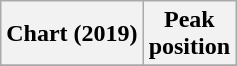<table class="wikitable plainrowheaders" style="text-align:center">
<tr>
<th scope="col">Chart (2019)</th>
<th scope="col">Peak<br>position</th>
</tr>
<tr>
</tr>
</table>
